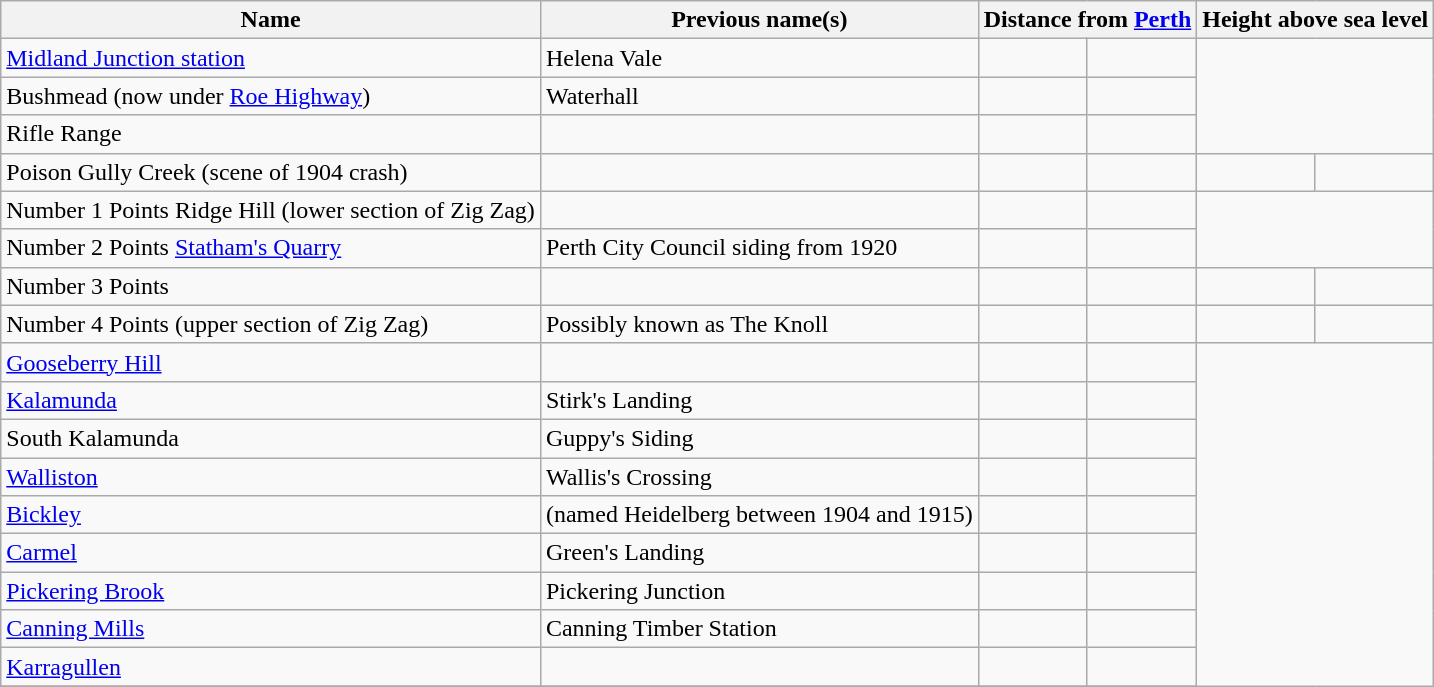<table class="wikitable sortable">
<tr>
<th>Name</th>
<th>Previous name(s)</th>
<th colspan=2>Distance from <a href='#'>Perth</a></th>
<th colspan=2>Height above sea level</th>
</tr>
<tr>
<td><a href='#'>Midland Junction station</a></td>
<td>Helena Vale</td>
<td></td>
<td></td>
</tr>
<tr>
<td>Bushmead (now under <a href='#'>Roe Highway</a>)</td>
<td>Waterhall</td>
<td></td>
<td></td>
</tr>
<tr>
<td>Rifle Range</td>
<td></td>
<td></td>
<td></td>
</tr>
<tr>
<td>Poison Gully Creek (scene of 1904 crash)</td>
<td></td>
<td></td>
<td></td>
<td></td>
<td></td>
</tr>
<tr>
<td>Number 1 Points Ridge Hill (lower section of Zig Zag)</td>
<td></td>
<td></td>
<td></td>
</tr>
<tr>
<td>Number 2 Points <a href='#'>Statham's Quarry</a></td>
<td>Perth City Council siding from 1920</td>
<td></td>
<td></td>
</tr>
<tr>
<td>Number 3 Points</td>
<td></td>
<td></td>
<td></td>
<td></td>
<td></td>
</tr>
<tr>
<td>Number 4 Points (upper section of Zig Zag)</td>
<td>Possibly known as The Knoll</td>
<td></td>
<td></td>
<td></td>
<td></td>
</tr>
<tr>
<td><a href='#'>Gooseberry Hill</a></td>
<td></td>
<td></td>
<td></td>
</tr>
<tr>
<td><a href='#'>Kalamunda</a></td>
<td>Stirk's Landing</td>
<td></td>
<td></td>
</tr>
<tr>
<td>South Kalamunda</td>
<td>Guppy's Siding</td>
<td></td>
<td></td>
</tr>
<tr>
<td><a href='#'>Walliston</a></td>
<td>Wallis's Crossing</td>
<td></td>
<td></td>
</tr>
<tr>
<td><a href='#'>Bickley</a></td>
<td>(named Heidelberg between 1904 and 1915)</td>
<td></td>
<td></td>
</tr>
<tr>
<td><a href='#'>Carmel</a></td>
<td>Green's Landing</td>
<td></td>
<td></td>
</tr>
<tr>
<td><a href='#'>Pickering Brook</a></td>
<td>Pickering Junction</td>
<td></td>
<td></td>
</tr>
<tr>
<td><a href='#'>Canning Mills</a></td>
<td>Canning Timber Station</td>
<td></td>
<td></td>
</tr>
<tr>
<td><a href='#'>Karragullen</a></td>
<td></td>
<td></td>
<td></td>
</tr>
<tr>
</tr>
</table>
